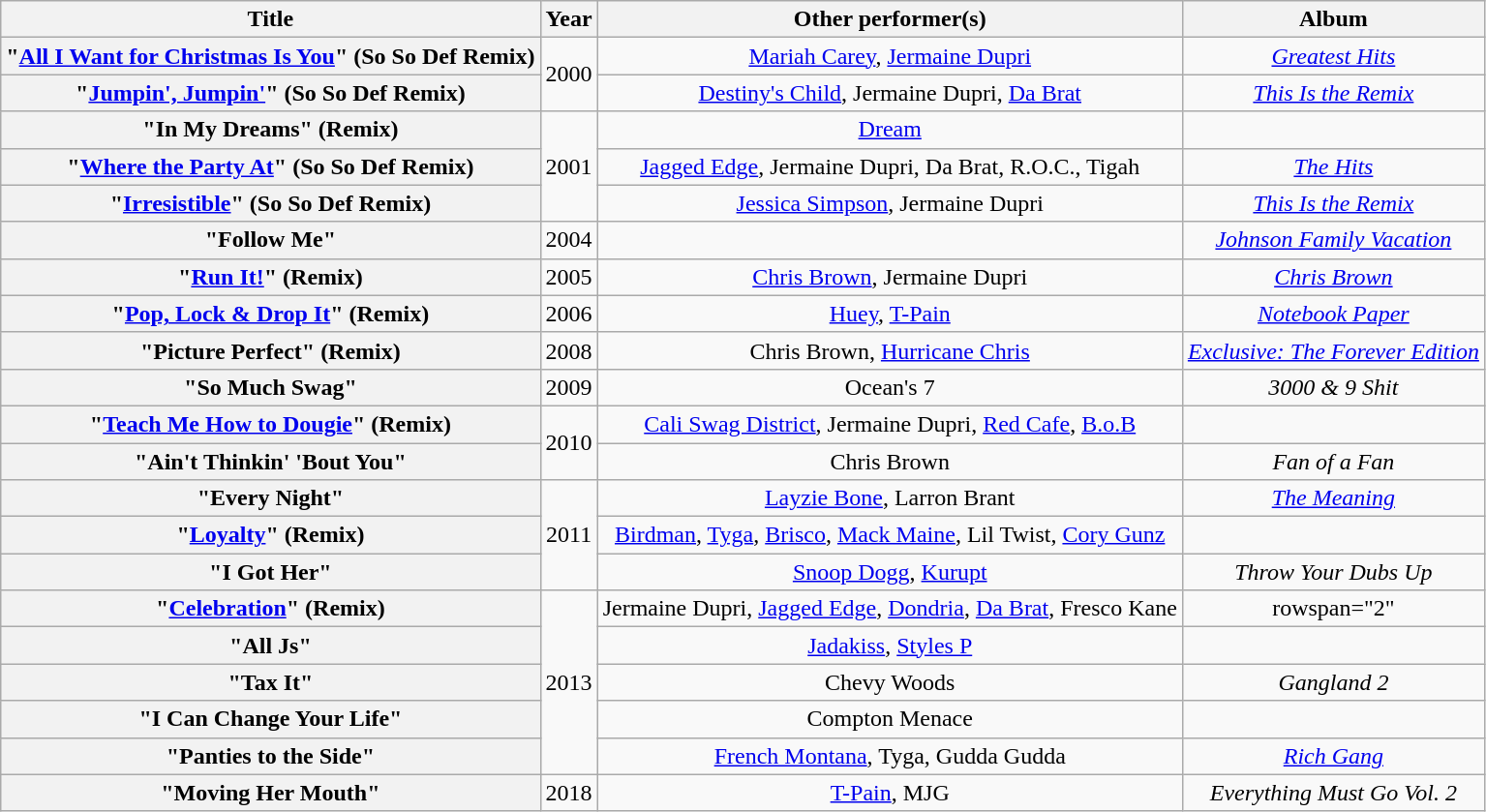<table class="wikitable plainrowheaders" style="text-align:center;">
<tr>
<th scope="col">Title</th>
<th scope="col">Year</th>
<th scope="col">Other performer(s)</th>
<th scope="col">Album</th>
</tr>
<tr>
<th scope="row">"<a href='#'>All I Want for Christmas Is You</a>" (So So Def Remix)</th>
<td rowspan="2">2000</td>
<td><a href='#'>Mariah Carey</a>, <a href='#'>Jermaine Dupri</a></td>
<td><em><a href='#'>Greatest Hits</a></em></td>
</tr>
<tr>
<th scope="row">"<a href='#'>Jumpin', Jumpin'</a>" (So So Def Remix)</th>
<td><a href='#'>Destiny's Child</a>, Jermaine Dupri, <a href='#'>Da Brat</a></td>
<td><em><a href='#'>This Is the Remix</a></em></td>
</tr>
<tr>
<th scope="row">"In My Dreams" (Remix)</th>
<td rowspan="3">2001</td>
<td><a href='#'>Dream</a></td>
<td></td>
</tr>
<tr>
<th scope="row">"<a href='#'>Where the Party At</a>" (So So Def Remix)</th>
<td><a href='#'>Jagged Edge</a>, Jermaine Dupri, Da Brat, R.O.C., Tigah</td>
<td><em><a href='#'>The Hits</a></em></td>
</tr>
<tr>
<th scope="row">"<a href='#'>Irresistible</a>" (So So Def Remix)</th>
<td><a href='#'>Jessica Simpson</a>, Jermaine Dupri</td>
<td><em><a href='#'>This Is the Remix</a></em></td>
</tr>
<tr>
<th scope="row">"Follow Me"</th>
<td>2004</td>
<td></td>
<td><em><a href='#'>Johnson Family Vacation</a></em></td>
</tr>
<tr>
<th scope="row">"<a href='#'>Run It!</a>" (Remix)</th>
<td>2005</td>
<td><a href='#'>Chris Brown</a>, Jermaine Dupri</td>
<td><em><a href='#'>Chris Brown</a></em></td>
</tr>
<tr>
<th scope="row">"<a href='#'>Pop, Lock & Drop It</a>" (Remix)</th>
<td>2006</td>
<td><a href='#'>Huey</a>, <a href='#'>T-Pain</a></td>
<td><em><a href='#'>Notebook Paper</a></em></td>
</tr>
<tr>
<th scope="row">"Picture Perfect" (Remix)</th>
<td>2008</td>
<td>Chris Brown, <a href='#'>Hurricane Chris</a></td>
<td><em><a href='#'>Exclusive: The Forever Edition</a></em></td>
</tr>
<tr>
<th scope="row">"So Much Swag"</th>
<td>2009</td>
<td>Ocean's 7</td>
<td><em>3000 & 9 Shit</em></td>
</tr>
<tr>
<th scope="row">"<a href='#'>Teach Me How to Dougie</a>" (Remix)</th>
<td rowspan="2">2010</td>
<td><a href='#'>Cali Swag District</a>, Jermaine Dupri, <a href='#'>Red Cafe</a>, <a href='#'>B.o.B</a></td>
<td></td>
</tr>
<tr>
<th scope="row">"Ain't Thinkin' 'Bout You"</th>
<td>Chris Brown</td>
<td><em>Fan of a Fan</em></td>
</tr>
<tr>
<th scope="row">"Every Night"</th>
<td rowspan="3">2011</td>
<td><a href='#'>Layzie Bone</a>, Larron Brant</td>
<td><em><a href='#'>The Meaning</a></em></td>
</tr>
<tr>
<th scope="row">"<a href='#'>Loyalty</a>" (Remix)</th>
<td><a href='#'>Birdman</a>, <a href='#'>Tyga</a>, <a href='#'>Brisco</a>, <a href='#'>Mack Maine</a>, Lil Twist, <a href='#'>Cory Gunz</a></td>
<td></td>
</tr>
<tr>
<th scope="row">"I Got Her"</th>
<td><a href='#'>Snoop Dogg</a>, <a href='#'>Kurupt</a></td>
<td><em>Throw Your Dubs Up</em></td>
</tr>
<tr>
<th scope="row">"<a href='#'>Celebration</a>" (Remix)</th>
<td rowspan="5">2013</td>
<td>Jermaine Dupri, <a href='#'>Jagged Edge</a>, <a href='#'>Dondria</a>, <a href='#'>Da Brat</a>, Fresco Kane</td>
<td>rowspan="2" </td>
</tr>
<tr>
<th scope="row">"All Js"</th>
<td><a href='#'>Jadakiss</a>, <a href='#'>Styles P</a></td>
</tr>
<tr>
<th scope="row">"Tax It"</th>
<td>Chevy Woods</td>
<td><em>Gangland 2</em></td>
</tr>
<tr>
<th scope="row">"I Can Change Your Life"</th>
<td>Compton Menace</td>
<td></td>
</tr>
<tr>
<th scope="row">"Panties to the Side"</th>
<td><a href='#'>French Montana</a>, Tyga, Gudda Gudda</td>
<td><em><a href='#'>Rich Gang</a></em></td>
</tr>
<tr>
<th scope="row">"Μοving Her Mouth"</th>
<td>2018</td>
<td><a href='#'>T-Pain</a>, MJG</td>
<td><em>Everything Must Go Vol. 2</em></td>
</tr>
</table>
